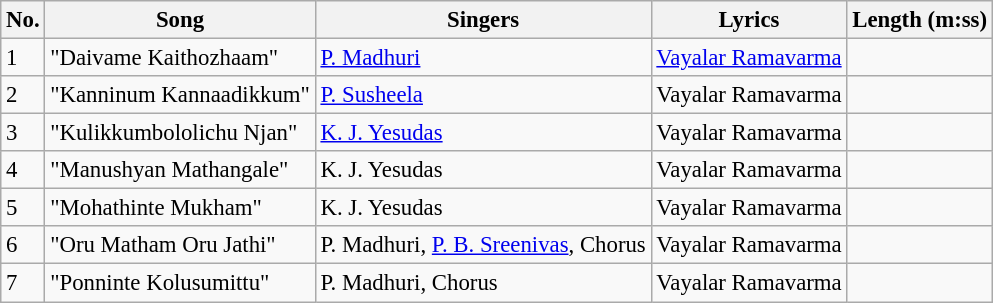<table class="wikitable" style="font-size:95%;">
<tr>
<th>No.</th>
<th>Song</th>
<th>Singers</th>
<th>Lyrics</th>
<th>Length (m:ss)</th>
</tr>
<tr>
<td>1</td>
<td>"Daivame Kaithozhaam"</td>
<td><a href='#'>P. Madhuri</a></td>
<td><a href='#'>Vayalar Ramavarma</a></td>
<td></td>
</tr>
<tr>
<td>2</td>
<td>"Kanninum Kannaadikkum"</td>
<td><a href='#'>P. Susheela</a></td>
<td>Vayalar Ramavarma</td>
<td></td>
</tr>
<tr>
<td>3</td>
<td>"Kulikkumbololichu Njan"</td>
<td><a href='#'>K. J. Yesudas</a></td>
<td>Vayalar Ramavarma</td>
<td></td>
</tr>
<tr>
<td>4</td>
<td>"Manushyan Mathangale"</td>
<td>K. J. Yesudas</td>
<td>Vayalar Ramavarma</td>
<td></td>
</tr>
<tr>
<td>5</td>
<td>"Mohathinte Mukham"</td>
<td>K. J. Yesudas</td>
<td>Vayalar Ramavarma</td>
<td></td>
</tr>
<tr>
<td>6</td>
<td>"Oru Matham Oru Jathi"</td>
<td>P. Madhuri, <a href='#'>P. B. Sreenivas</a>, Chorus</td>
<td>Vayalar Ramavarma</td>
<td></td>
</tr>
<tr>
<td>7</td>
<td>"Ponninte Kolusumittu"</td>
<td>P. Madhuri, Chorus</td>
<td>Vayalar Ramavarma</td>
<td></td>
</tr>
</table>
